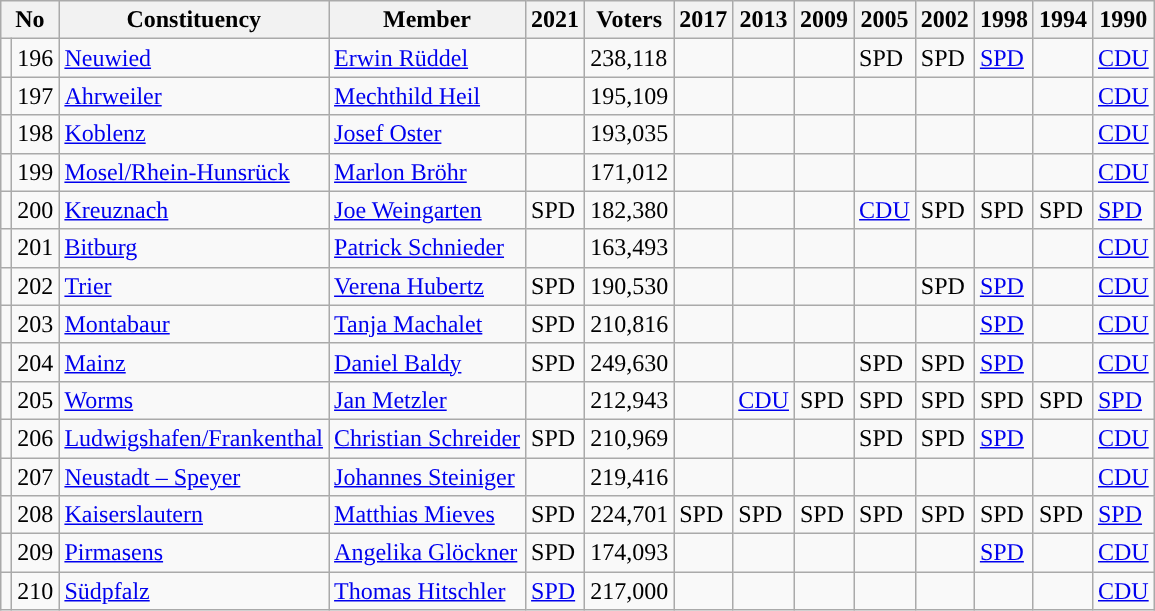<table class="wikitable sortable">
<tr>
<th colspan=2>No</th>
<th>Constituency</th>
<th>Member</th>
<th>2021</th>
<th>Voters</th>
<th>2017</th>
<th>2013</th>
<th>2009</th>
<th>2005</th>
<th>2002</th>
<th>1998</th>
<th>1994</th>
<th>1990</th>
</tr>
<tr>
<td style="background-color: "></td>
<td>196</td>
<td><a href='#'>Neuwied</a></td>
<td><a href='#'>Erwin Rüddel</a></td>
<td bgcolor=></td>
<td>238,118</td>
<td></td>
<td></td>
<td></td>
<td bgcolor=>SPD</td>
<td bgcolor=>SPD</td>
<td><a href='#'>SPD</a></td>
<td></td>
<td><a href='#'>CDU</a></td>
</tr>
<tr>
<td style="background-color: "></td>
<td>197</td>
<td><a href='#'>Ahrweiler</a></td>
<td><a href='#'>Mechthild Heil</a></td>
<td bgcolor=></td>
<td>195,109</td>
<td></td>
<td></td>
<td></td>
<td></td>
<td></td>
<td></td>
<td></td>
<td><a href='#'>CDU</a></td>
</tr>
<tr>
<td style="background-color: "></td>
<td>198</td>
<td><a href='#'>Koblenz</a></td>
<td><a href='#'>Josef Oster</a></td>
<td bgcolor=></td>
<td>193,035</td>
<td></td>
<td></td>
<td></td>
<td></td>
<td></td>
<td></td>
<td></td>
<td><a href='#'>CDU</a></td>
</tr>
<tr>
<td style="background-color: "></td>
<td>199</td>
<td><a href='#'>Mosel/Rhein-Hunsrück</a></td>
<td><a href='#'>Marlon Bröhr</a></td>
<td bgcolor=></td>
<td>171,012</td>
<td></td>
<td></td>
<td></td>
<td bgcolor=></td>
<td bgcolor=></td>
<td bgcolor=></td>
<td></td>
<td><a href='#'>CDU</a></td>
</tr>
<tr>
<td style="background-color: "></td>
<td>200</td>
<td><a href='#'>Kreuznach</a></td>
<td><a href='#'>Joe Weingarten</a></td>
<td bgcolor=>SPD</td>
<td>182,380</td>
<td></td>
<td></td>
<td></td>
<td><a href='#'>CDU</a></td>
<td bgcolor=>SPD</td>
<td bgcolor=>SPD</td>
<td bgcolor=>SPD</td>
<td><a href='#'>SPD</a></td>
</tr>
<tr>
<td style="background-color: "></td>
<td>201</td>
<td><a href='#'>Bitburg</a></td>
<td><a href='#'>Patrick Schnieder</a></td>
<td bgcolor=></td>
<td>163,493</td>
<td></td>
<td></td>
<td></td>
<td bgcolor=></td>
<td bgcolor=></td>
<td bgcolor=></td>
<td></td>
<td><a href='#'>CDU</a></td>
</tr>
<tr>
<td style="background-color: "></td>
<td>202</td>
<td><a href='#'>Trier</a></td>
<td><a href='#'>Verena Hubertz</a></td>
<td bgcolor=>SPD</td>
<td>190,530</td>
<td></td>
<td></td>
<td></td>
<td></td>
<td bgcolor=>SPD</td>
<td><a href='#'>SPD</a></td>
<td></td>
<td><a href='#'>CDU</a></td>
</tr>
<tr>
<td style="background-color: "></td>
<td>203</td>
<td><a href='#'>Montabaur</a></td>
<td><a href='#'>Tanja Machalet</a></td>
<td bgcolor=>SPD</td>
<td>210,816</td>
<td></td>
<td></td>
<td></td>
<td></td>
<td></td>
<td><a href='#'>SPD</a></td>
<td></td>
<td><a href='#'>CDU</a></td>
</tr>
<tr>
<td style="background-color: "></td>
<td>204</td>
<td><a href='#'>Mainz</a></td>
<td><a href='#'>Daniel Baldy</a></td>
<td bgcolor=>SPD</td>
<td>249,630</td>
<td></td>
<td></td>
<td></td>
<td bgcolor=>SPD</td>
<td bgcolor=>SPD</td>
<td><a href='#'>SPD</a></td>
<td></td>
<td><a href='#'>CDU</a></td>
</tr>
<tr>
<td style="background-color: "></td>
<td>205</td>
<td><a href='#'>Worms</a></td>
<td><a href='#'>Jan Metzler</a></td>
<td bgcolor=></td>
<td>212,943</td>
<td></td>
<td><a href='#'>CDU</a></td>
<td bgcolor=>SPD</td>
<td bgcolor=>SPD</td>
<td bgcolor=>SPD</td>
<td bgcolor=>SPD</td>
<td bgcolor=>SPD</td>
<td><a href='#'>SPD</a></td>
</tr>
<tr>
<td style="background-color: "></td>
<td>206</td>
<td><a href='#'>Ludwigshafen/Frankenthal</a></td>
<td><a href='#'>Christian Schreider</a></td>
<td bgcolor=>SPD</td>
<td>210,969</td>
<td></td>
<td></td>
<td></td>
<td bgcolor=>SPD</td>
<td bgcolor=>SPD</td>
<td><a href='#'>SPD</a></td>
<td></td>
<td><a href='#'>CDU</a></td>
</tr>
<tr>
<td style="background-color: "></td>
<td>207</td>
<td><a href='#'>Neustadt – Speyer</a></td>
<td><a href='#'>Johannes Steiniger</a></td>
<td bgcolor=></td>
<td>219,416</td>
<td></td>
<td></td>
<td></td>
<td></td>
<td></td>
<td></td>
<td></td>
<td><a href='#'>CDU</a></td>
</tr>
<tr>
<td style="background-color: "></td>
<td>208</td>
<td><a href='#'>Kaiserslautern</a></td>
<td><a href='#'>Matthias Mieves</a></td>
<td bgcolor=>SPD</td>
<td>224,701</td>
<td bgcolor=>SPD</td>
<td bgcolor=>SPD</td>
<td bgcolor=>SPD</td>
<td bgcolor=>SPD</td>
<td bgcolor=>SPD</td>
<td bgcolor=>SPD</td>
<td bgcolor=>SPD</td>
<td><a href='#'>SPD</a></td>
</tr>
<tr>
<td style="background-color: "></td>
<td>209</td>
<td><a href='#'>Pirmasens</a></td>
<td><a href='#'>Angelika Glöckner</a></td>
<td bgcolor=>SPD</td>
<td>174,093</td>
<td></td>
<td></td>
<td></td>
<td></td>
<td></td>
<td><a href='#'>SPD</a></td>
<td></td>
<td><a href='#'>CDU</a></td>
</tr>
<tr>
<td style="background-color: "></td>
<td>210</td>
<td><a href='#'>Südpfalz</a></td>
<td><a href='#'>Thomas Hitschler</a></td>
<td><a href='#'>SPD</a></td>
<td>217,000</td>
<td></td>
<td></td>
<td></td>
<td></td>
<td></td>
<td></td>
<td></td>
<td><a href='#'>CDU</a></td>
</tr>
</table>
